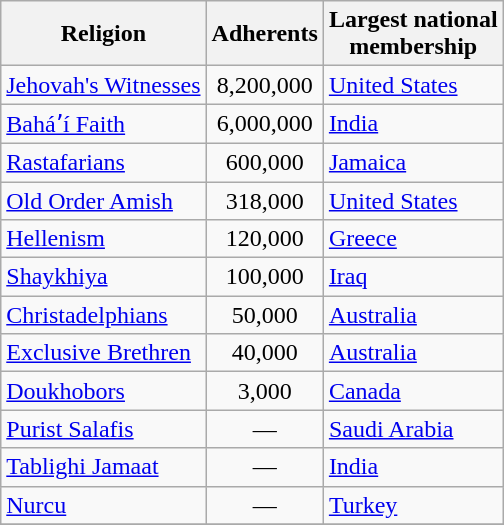<table class="wikitable sortable">
<tr>
<th>Religion</th>
<th>Adherents</th>
<th>Largest national<br>membership</th>
</tr>
<tr>
<td><a href='#'>Jehovah's Witnesses</a></td>
<td style="text-align: center">8,200,000</td>
<td><a href='#'>United States</a></td>
</tr>
<tr>
<td><a href='#'>Baháʼí Faith</a></td>
<td style="text-align: center">6,000,000</td>
<td><a href='#'>India</a></td>
</tr>
<tr>
<td><a href='#'>Rastafarians</a></td>
<td style="text-align: center">600,000</td>
<td><a href='#'>Jamaica</a></td>
</tr>
<tr>
<td><a href='#'>Old Order Amish</a></td>
<td style="text-align: center">318,000</td>
<td><a href='#'>United States</a></td>
</tr>
<tr>
<td><a href='#'>Hellenism</a></td>
<td style="text-align: center">120,000</td>
<td><a href='#'>Greece</a></td>
</tr>
<tr>
<td><a href='#'>Shaykhiya</a></td>
<td style="text-align: center">100,000</td>
<td><a href='#'>Iraq</a></td>
</tr>
<tr>
<td><a href='#'>Christadelphians</a></td>
<td style="text-align: center">50,000</td>
<td><a href='#'>Australia</a></td>
</tr>
<tr>
<td><a href='#'>Exclusive Brethren</a></td>
<td style="text-align: center">40,000</td>
<td><a href='#'>Australia</a></td>
</tr>
<tr>
<td><a href='#'>Doukhobors</a></td>
<td style="text-align: center">3,000</td>
<td><a href='#'>Canada</a></td>
</tr>
<tr>
<td><a href='#'>Purist Salafis</a></td>
<td style="text-align: center">—</td>
<td><a href='#'>Saudi Arabia</a></td>
</tr>
<tr>
<td><a href='#'>Tablighi Jamaat</a></td>
<td style="text-align: center">—</td>
<td><a href='#'>India</a></td>
</tr>
<tr>
<td><a href='#'>Nurcu</a></td>
<td style="text-align: center">—</td>
<td><a href='#'>Turkey</a></td>
</tr>
<tr>
</tr>
</table>
